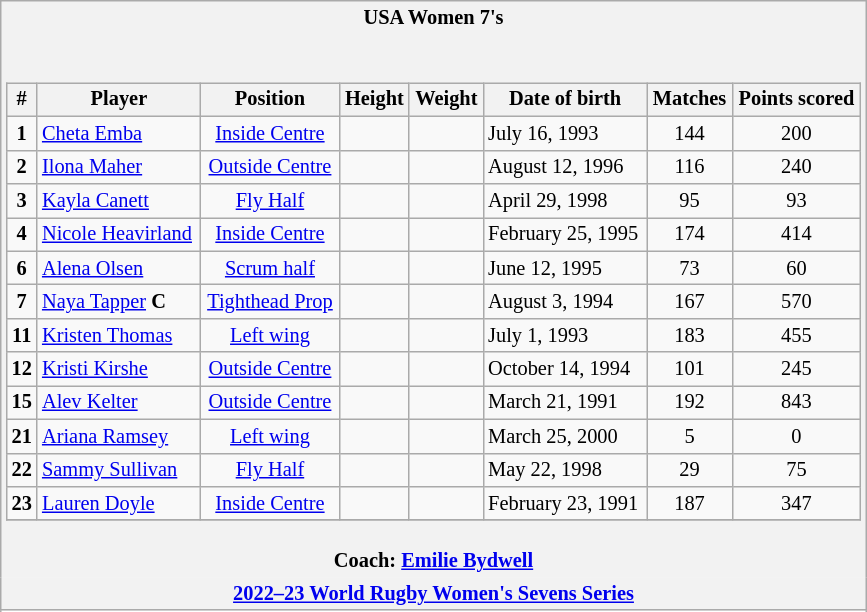<table class="wikitable" style="font-size:85%;">
<tr>
<th style="border: 0;"> USA Women 7's</th>
</tr>
<tr>
<td style="background: #f2f2f2; border: 0; text-align: center;"><br><table class="wikitable sortable" style="width:100%;">
<tr bgcolor="#efefef">
<th rowspan=>#</th>
<th rowspan=>Player</th>
<th rowspan=>Position</th>
<th rowspan=>Height</th>
<th rowspan=>Weight</th>
<th rowspan=>Date of birth</th>
<th rowspan=>Matches</th>
<th rowspan=>Points scored</th>
</tr>
<tr>
<td><strong>1</strong></td>
<td align="left"><a href='#'>Cheta Emba</a></td>
<td><a href='#'>Inside Centre</a></td>
<td align="left"></td>
<td align="left"></td>
<td align="left">July 16, 1993</td>
<td>144</td>
<td>200</td>
</tr>
<tr>
<td><strong>2</strong></td>
<td align="left"><a href='#'>Ilona Maher</a></td>
<td><a href='#'>Outside Centre</a></td>
<td align="left"></td>
<td align="left"></td>
<td align="left">August 12, 1996</td>
<td>116</td>
<td>240</td>
</tr>
<tr>
<td><strong>3</strong></td>
<td align="left"><a href='#'>Kayla Canett</a></td>
<td><a href='#'>Fly Half</a></td>
<td align="left"></td>
<td align="left"></td>
<td align="left">April 29, 1998</td>
<td>95</td>
<td>93</td>
</tr>
<tr>
<td><strong>4</strong></td>
<td align="left"><a href='#'>Nicole Heavirland</a></td>
<td><a href='#'>Inside Centre</a></td>
<td align="left"></td>
<td align="left"></td>
<td align="left">February 25, 1995</td>
<td>174</td>
<td>414</td>
</tr>
<tr>
<td><strong>6</strong></td>
<td align="left"><a href='#'>Alena Olsen</a></td>
<td><a href='#'>Scrum half</a></td>
<td align="left"></td>
<td align="left"></td>
<td align="left">June 12, 1995</td>
<td>73</td>
<td>60</td>
</tr>
<tr>
<td><strong>7</strong></td>
<td align="left"><a href='#'>Naya Tapper</a> <strong>C</strong></td>
<td><a href='#'>Tighthead Prop</a></td>
<td align="left"></td>
<td align="left"></td>
<td align="left">August 3, 1994</td>
<td>167</td>
<td>570</td>
</tr>
<tr>
<td><strong>11</strong></td>
<td align="left"><a href='#'>Kristen Thomas</a></td>
<td><a href='#'>Left wing</a></td>
<td align="left"></td>
<td align="left"></td>
<td align="left">July 1, 1993</td>
<td>183</td>
<td>455</td>
</tr>
<tr>
<td><strong>12</strong></td>
<td align="left"><a href='#'>Kristi Kirshe</a></td>
<td><a href='#'>Outside Centre</a></td>
<td align="left"></td>
<td align="left"></td>
<td align="left">October 14, 1994</td>
<td>101</td>
<td>245</td>
</tr>
<tr>
<td><strong>15</strong></td>
<td align="left"><a href='#'>Alev Kelter</a></td>
<td><a href='#'>Outside Centre</a></td>
<td align="left"></td>
<td align="left"></td>
<td align="left">March 21, 1991</td>
<td>192</td>
<td>843</td>
</tr>
<tr>
<td><strong>21</strong></td>
<td align="left"><a href='#'>Ariana Ramsey</a></td>
<td><a href='#'>Left wing</a></td>
<td align="left"></td>
<td align="left"></td>
<td align="left">March 25, 2000</td>
<td>5</td>
<td>0</td>
</tr>
<tr>
<td><strong>22</strong></td>
<td align="left"><a href='#'>Sammy Sullivan</a></td>
<td><a href='#'>Fly Half</a></td>
<td align="left"></td>
<td align="left"></td>
<td align="left">May 22, 1998</td>
<td>29</td>
<td>75</td>
</tr>
<tr>
<td><strong>23</strong></td>
<td align="left"><a href='#'>Lauren Doyle</a></td>
<td><a href='#'>Inside Centre</a></td>
<td align="left"></td>
<td align="left"></td>
<td align="left">February 23, 1991</td>
<td>187</td>
<td>347</td>
</tr>
<tr>
</tr>
</table>
</td>
</tr>
<tr>
<th style="border: 0;">Coach: <a href='#'>Emilie Bydwell</a></th>
</tr>
<tr>
<th style="border: 0;"><a href='#'>2022–23 World Rugby Women's Sevens Series</a></th>
</tr>
<tr>
</tr>
</table>
